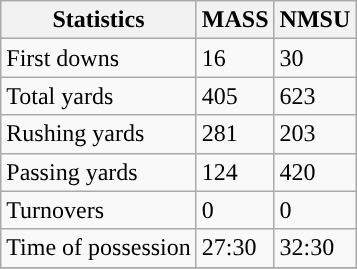<table class="wikitable">
<tr>
<th>Statistics</th>
<th>MASS</th>
<th>NMSU</th>
</tr>
<tr>
<td>First downs</td>
<td>16</td>
<td>30</td>
</tr>
<tr>
<td>Total yards</td>
<td>405</td>
<td>623</td>
</tr>
<tr>
<td>Rushing yards</td>
<td>281</td>
<td>203</td>
</tr>
<tr>
<td>Passing yards</td>
<td>124</td>
<td>420</td>
</tr>
<tr>
<td>Turnovers</td>
<td>0</td>
<td>0</td>
</tr>
<tr>
<td>Time of possession</td>
<td>27:30</td>
<td>32:30</td>
</tr>
<tr>
</tr>
</table>
